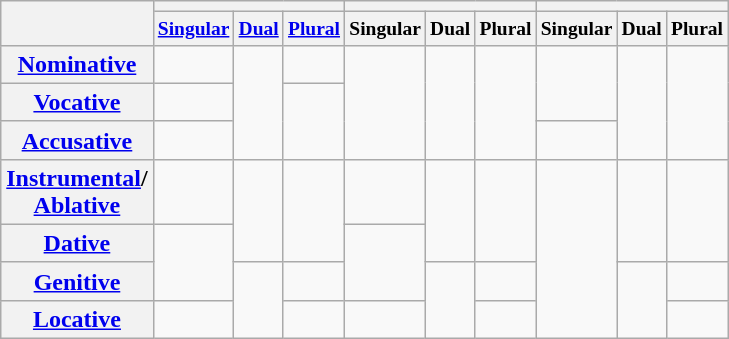<table class="wikitable">
<tr>
<th rowspan="2"></th>
<th colspan="3"></th>
<th colspan="3"></th>
<th colspan="3"></th>
</tr>
<tr style="font-size:small">
<th><a href='#'>Singular</a></th>
<th><a href='#'>Dual</a></th>
<th><a href='#'>Plural</a></th>
<th>Singular</th>
<th>Dual</th>
<th>Plural</th>
<th>Singular</th>
<th>Dual</th>
<th>Plural</th>
</tr>
<tr>
<th><a href='#'>Nominative</a></th>
<td></td>
<td rowspan="3"></td>
<td></td>
<td rowspan="3"></td>
<td rowspan="3"></td>
<td rowspan="3"></td>
<td rowspan="2"></td>
<td rowspan="3"></td>
<td rowspan="3"></td>
</tr>
<tr>
<th><a href='#'>Vocative</a></th>
<td></td>
<td rowspan="2"></td>
</tr>
<tr>
<th><a href='#'>Accusative</a></th>
<td></td>
<td></td>
</tr>
<tr>
<th><a href='#'>Instrumental</a>/<br><a href='#'>Ablative</a></th>
<td></td>
<td rowspan="2"></td>
<td rowspan="2"></td>
<td></td>
<td rowspan="2"></td>
<td rowspan="2"></td>
<td rowspan="4"></td>
<td rowspan="2"></td>
<td rowspan="2"></td>
</tr>
<tr>
<th><a href='#'>Dative</a></th>
<td rowspan="2"></td>
<td rowspan="2"></td>
</tr>
<tr>
<th><a href='#'>Genitive</a></th>
<td rowspan="2"></td>
<td></td>
<td rowspan="2"></td>
<td></td>
<td rowspan="2"></td>
<td></td>
</tr>
<tr>
<th><a href='#'>Locative</a></th>
<td></td>
<td></td>
<td></td>
<td></td>
<td></td>
</tr>
</table>
